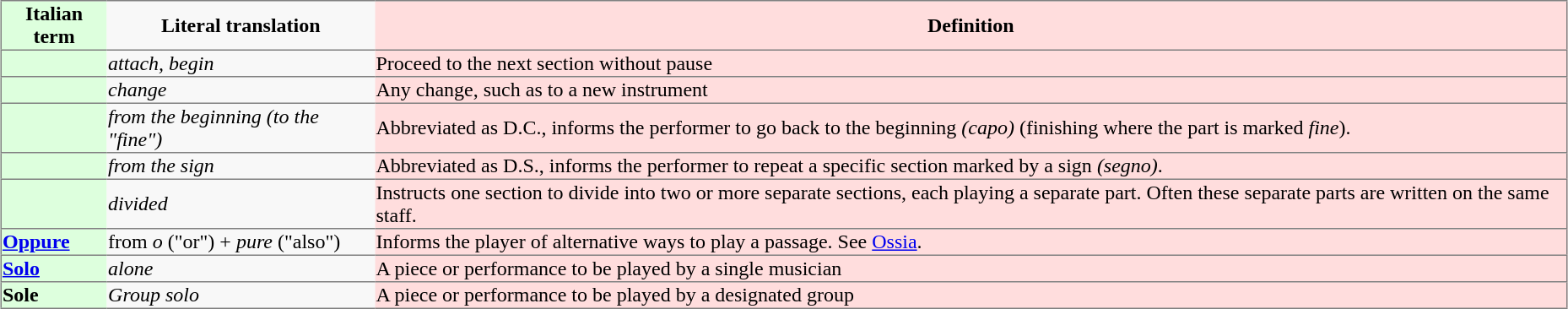<table border="1" rules="rows" align="center" width="98%">
<tr>
<th bgcolor="#ddffdd">Italian term</th>
<th bgcolor="#f8f8f8">Literal translation</th>
<th bgcolor="#ffdddd">Definition</th>
</tr>
<tr>
<td bgcolor="#ddffdd"><strong></strong></td>
<td bgcolor="#f8f8f8"><em>attach, begin</em></td>
<td bgcolor="#ffdddd">Proceed to the next section without pause</td>
</tr>
<tr>
<td bgcolor="#ddffdd"><strong></strong></td>
<td bgcolor="#f8f8f8"><em>change</em></td>
<td bgcolor="#ffdddd">Any change, such as to a new instrument</td>
</tr>
<tr>
<td bgcolor="#ddffdd"><strong></strong></td>
<td bgcolor="#f8f8f8"><em>from the beginning (to the "fine")</em></td>
<td bgcolor="#ffdddd">Abbreviated as D.C., informs the performer to go back to the beginning <em>(capo)</em> (finishing where the part is marked <em>fine</em>).</td>
</tr>
<tr>
<td bgcolor="#ddffdd"><strong></strong></td>
<td bgcolor="#f8f8f8"><em>from the sign</em></td>
<td bgcolor="#ffdddd">Abbreviated as D.S., informs the performer to repeat a specific section marked by a sign <em>(segno)</em>.</td>
</tr>
<tr>
<td bgcolor="#ddffdd"><strong></strong></td>
<td bgcolor="#f8f8f8"><em>divided</em></td>
<td bgcolor="#ffdddd">Instructs one section to divide into two or more separate sections, each playing a separate part. Often these separate parts are written on the same staff.</td>
</tr>
<tr>
<td bgcolor="#ddffdd"><strong><a href='#'>Oppure</a></strong></td>
<td bgcolor="#f8f8f8">from <em>o</em> ("or") + <em>pure</em> ("also")</td>
<td bgcolor="#ffdddd">Informs the player of alternative ways to play a passage. See <a href='#'>Ossia</a>.</td>
</tr>
<tr>
<td bgcolor="#ddffdd"><strong><a href='#'>Solo</a></strong></td>
<td bgcolor="#f8f8f8"><em>alone</em></td>
<td bgcolor="#ffdddd">A piece or performance to be played by a single musician</td>
</tr>
<tr>
<td bgcolor="#ddffdd"><strong>Sole</strong></td>
<td bgcolor="#f8f8f8"><em>Group solo</em></td>
<td bgcolor="#ffdddd">A piece or performance to be played by a designated group</td>
</tr>
</table>
